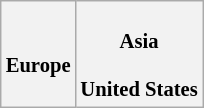<table class="wikitable plainrowheaders" style="background:#fff; font-size:86%; line-height:16px; border:grey solid 1px; border-collapse:collapse;">
<tr>
<th colspan="5"><br>Europe
</th>
<th colspan="2"><br>Asia

<br>
<br>
United States
</th>
</tr>
</table>
